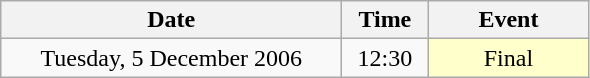<table class = "wikitable" style="text-align:center;">
<tr>
<th width=220>Date</th>
<th width=50>Time</th>
<th width=100>Event</th>
</tr>
<tr>
<td>Tuesday, 5 December 2006</td>
<td>12:30</td>
<td bgcolor=ffffcc>Final</td>
</tr>
</table>
